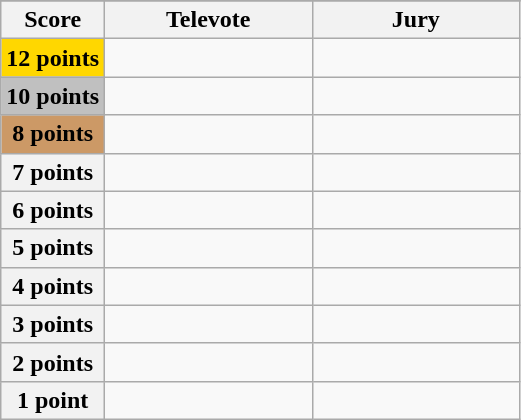<table class="wikitable">
<tr>
</tr>
<tr>
<th scope="col" width="20%">Score</th>
<th scope="col" width="40%">Televote</th>
<th scope="col" width="40%">Jury</th>
</tr>
<tr>
<th scope="row" style="background:gold">12 points</th>
<td></td>
<td></td>
</tr>
<tr>
<th scope="row" style="background:silver">10 points</th>
<td></td>
<td></td>
</tr>
<tr>
<th scope="row" style="background:#CC9966">8 points</th>
<td></td>
<td></td>
</tr>
<tr>
<th scope="row">7 points</th>
<td></td>
<td></td>
</tr>
<tr>
<th scope="row">6 points</th>
<td></td>
<td></td>
</tr>
<tr>
<th scope="row">5 points</th>
<td></td>
<td></td>
</tr>
<tr>
<th scope="row">4 points</th>
<td></td>
<td></td>
</tr>
<tr>
<th scope="row">3 points</th>
<td></td>
<td></td>
</tr>
<tr>
<th scope="row">2 points</th>
<td></td>
<td></td>
</tr>
<tr>
<th scope="row">1 point</th>
<td></td>
<td></td>
</tr>
</table>
